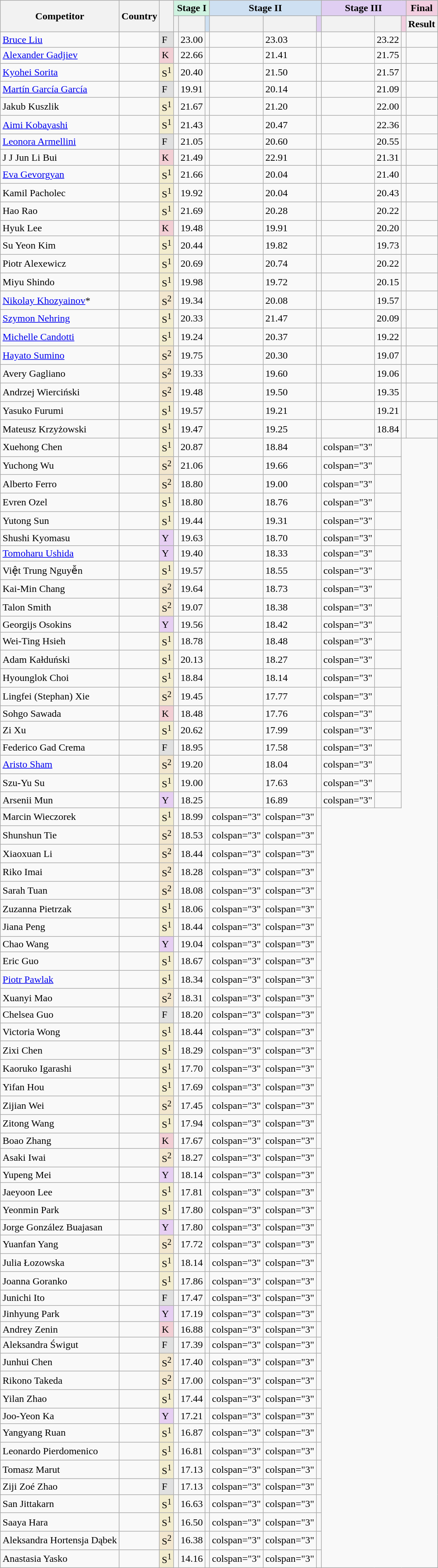<table class="wikitable sortable mw-collapsible">
<tr>
<th rowspan="2">Competitor</th>
<th rowspan="2">Country</th>
<th rowspan="2"></th>
<th colspan="3" style="background: #CEF2E0">Stage I</th>
<th colspan="3" style="background: #CEE0F2">Stage II</th>
<th colspan="3" style="background: #E0CEF2">Stage III</th>
<th style="background: #F2CEE0">Final</th>
</tr>
<tr>
<th></th>
<th></th>
<th style="background: #CEE0F2"></th>
<th></th>
<th></th>
<th style="background: #E0CEF2"></th>
<th></th>
<th></th>
<th style="background: #F2CEE0"></th>
<th>Result</th>
</tr>
<tr>
<td data-sort-value="Liu, Bruce"><a href='#'>Bruce Liu</a></td>
<td></td>
<td style="background: #E0E0E0">F</td>
<td></td>
<td>23.00</td>
<td></td>
<td></td>
<td>23.03</td>
<td></td>
<td></td>
<td>23.22</td>
<td></td>
<td></td>
</tr>
<tr>
<td data-sort-value="Gadjiev, Alexander"><a href='#'>Alexander Gadjiev</a></td>
<td><br></td>
<td style="background: #F2CED4">K</td>
<td></td>
<td>22.66</td>
<td></td>
<td></td>
<td>21.41</td>
<td></td>
<td></td>
<td>21.75</td>
<td></td>
<td></td>
</tr>
<tr>
<td data-sort-value="Sorita, Kyohei"><a href='#'>Kyohei Sorita</a></td>
<td></td>
<td style="background: #F2ECCE">S<sup>1</sup></td>
<td></td>
<td>20.40</td>
<td></td>
<td></td>
<td>21.50</td>
<td></td>
<td></td>
<td>21.57</td>
<td></td>
<td></td>
</tr>
<tr>
<td data-sort-value="García, Martín García"><a href='#'>Martín García García</a></td>
<td></td>
<td style="background: #E0E0E0">F</td>
<td></td>
<td>19.91</td>
<td></td>
<td></td>
<td>20.14</td>
<td></td>
<td></td>
<td>21.09</td>
<td></td>
<td></td>
</tr>
<tr>
<td data-sort-value="Kuszlik, Jakub">Jakub Kuszlik</td>
<td></td>
<td style="background: #F2ECCE">S<sup>1</sup></td>
<td></td>
<td>21.67</td>
<td></td>
<td></td>
<td>21.20</td>
<td></td>
<td></td>
<td>22.00</td>
<td></td>
<td></td>
</tr>
<tr>
<td data-sort-value="Kobayashi, Aimi"><a href='#'>Aimi Kobayashi</a></td>
<td></td>
<td style="background: #F2ECCE">S<sup>1</sup></td>
<td></td>
<td>21.43</td>
<td></td>
<td></td>
<td>20.47</td>
<td></td>
<td></td>
<td>22.36</td>
<td></td>
<td></td>
</tr>
<tr>
<td data-sort-value="Armellini, Leonora"><a href='#'>Leonora Armellini</a></td>
<td></td>
<td style="background: #E0E0E0">F</td>
<td></td>
<td>21.05</td>
<td></td>
<td></td>
<td>20.60</td>
<td></td>
<td></td>
<td>20.55</td>
<td></td>
<td></td>
</tr>
<tr>
<td data-sort-value="Bui, J J Jun Li">J J Jun Li Bui</td>
<td></td>
<td style="background: #F2CED4">K</td>
<td></td>
<td>21.49</td>
<td></td>
<td></td>
<td>22.91</td>
<td></td>
<td></td>
<td>21.31</td>
<td></td>
<td></td>
</tr>
<tr>
<td data-sort-value="Gevorgyan, Eva"><a href='#'>Eva Gevorgyan</a></td>
<td><br></td>
<td style="background: #F2ECCE">S<sup>1</sup></td>
<td></td>
<td>21.66</td>
<td></td>
<td></td>
<td>20.04</td>
<td></td>
<td></td>
<td>21.40</td>
<td></td>
<td></td>
</tr>
<tr>
<td data-sort-value="Pacholec, Kamil">Kamil Pacholec</td>
<td></td>
<td style="background: #F2ECCE">S<sup>1</sup></td>
<td></td>
<td>19.92</td>
<td></td>
<td></td>
<td>20.04</td>
<td></td>
<td></td>
<td>20.43</td>
<td></td>
<td></td>
</tr>
<tr>
<td data-sort-value="Rao, Hao">Hao Rao</td>
<td></td>
<td style="background: #F2ECCE">S<sup>1</sup></td>
<td></td>
<td>21.69</td>
<td></td>
<td></td>
<td>20.28</td>
<td></td>
<td></td>
<td>20.22</td>
<td></td>
<td></td>
</tr>
<tr>
<td data-sort-value="Lee, Hyuk">Hyuk Lee</td>
<td></td>
<td style="background: #F2CED4">K</td>
<td></td>
<td>19.48</td>
<td></td>
<td></td>
<td>19.91</td>
<td></td>
<td></td>
<td>20.20</td>
<td></td>
<td></td>
</tr>
<tr>
<td data-sort-value="Kim, Su Yeon">Su Yeon Kim</td>
<td></td>
<td style="background: #F2ECCE">S<sup>1</sup></td>
<td></td>
<td>20.44</td>
<td></td>
<td></td>
<td>19.82</td>
<td></td>
<td></td>
<td>19.73</td>
<td></td>
<td></td>
</tr>
<tr>
<td data-sort-value="Alexewicz, Piotr">Piotr Alexewicz</td>
<td></td>
<td style="background: #F2ECCE">S<sup>1</sup></td>
<td></td>
<td>20.69</td>
<td></td>
<td></td>
<td>20.74</td>
<td></td>
<td></td>
<td>20.22</td>
<td></td>
<td></td>
</tr>
<tr>
<td data-sort-value="Shindo, Miyu">Miyu Shindo</td>
<td></td>
<td style="background: #F2ECCE">S<sup>1</sup></td>
<td></td>
<td>19.98</td>
<td></td>
<td></td>
<td>19.72</td>
<td></td>
<td></td>
<td>20.15</td>
<td></td>
<td></td>
</tr>
<tr>
<td data-sort-value="Khozyainov, Nikolay"><a href='#'>Nikolay Khozyainov</a>*</td>
<td></td>
<td style="background: #F2E6CE">S<sup>2</sup></td>
<td></td>
<td>19.34</td>
<td></td>
<td></td>
<td>20.08</td>
<td></td>
<td></td>
<td>19.57</td>
<td></td>
<td></td>
</tr>
<tr>
<td data-sort-value="Nehring, Szymon"><a href='#'>Szymon Nehring</a></td>
<td></td>
<td style="background: #F2ECCE">S<sup>1</sup></td>
<td></td>
<td>20.33</td>
<td></td>
<td></td>
<td>21.47</td>
<td></td>
<td></td>
<td>20.09</td>
<td></td>
<td></td>
</tr>
<tr>
<td data-sort-value="Candotti, Michelle"><a href='#'>Michelle Candotti</a></td>
<td></td>
<td style="background: #F2ECCE">S<sup>1</sup></td>
<td></td>
<td>19.24</td>
<td></td>
<td></td>
<td>20.37</td>
<td></td>
<td></td>
<td>19.22</td>
<td></td>
<td></td>
</tr>
<tr>
<td data-sort-value="Sumino, Hayato"><a href='#'>Hayato Sumino</a></td>
<td></td>
<td style="background: #F2E6CE">S<sup>2</sup></td>
<td></td>
<td>19.75</td>
<td></td>
<td></td>
<td>20.30</td>
<td></td>
<td></td>
<td>19.07</td>
<td></td>
<td></td>
</tr>
<tr>
<td data-sort-value="Gagliano, Avery">Avery Gagliano</td>
<td></td>
<td style="background: #F2E6CE">S<sup>2</sup></td>
<td></td>
<td>19.33</td>
<td></td>
<td></td>
<td>19.60</td>
<td></td>
<td></td>
<td>19.06</td>
<td></td>
<td></td>
</tr>
<tr>
<td data-sort-value="Wierciński, Andrzej">Andrzej Wierciński</td>
<td></td>
<td style="background: #F2E6CE">S<sup>2</sup></td>
<td></td>
<td>19.48</td>
<td></td>
<td></td>
<td>19.50</td>
<td></td>
<td></td>
<td>19.35</td>
<td></td>
<td></td>
</tr>
<tr>
<td data-sort-value="Furumi, Yasuko">Yasuko Furumi</td>
<td></td>
<td style="background: #F2ECCE">S<sup>1</sup></td>
<td></td>
<td>19.57</td>
<td></td>
<td></td>
<td>19.21</td>
<td></td>
<td></td>
<td>19.21</td>
<td></td>
<td></td>
</tr>
<tr>
<td data-sort-value="Krzyżowski, Mateusz">Mateusz Krzyżowski</td>
<td></td>
<td style="background: #F2ECCE">S<sup>1</sup></td>
<td></td>
<td>19.47</td>
<td></td>
<td></td>
<td>19.25</td>
<td></td>
<td></td>
<td>18.84</td>
<td></td>
<td></td>
</tr>
<tr>
<td data-sort-value="Chen, Xuehong">Xuehong Chen</td>
<td></td>
<td style="background: #F2ECCE">S<sup>1</sup></td>
<td></td>
<td>20.87</td>
<td></td>
<td></td>
<td>18.84</td>
<td></td>
<td>colspan="3" </td>
<td></td>
</tr>
<tr>
<td data-sort-value="Wu, Yuchong">Yuchong Wu</td>
<td></td>
<td style="background: #F2E6CE">S<sup>2</sup></td>
<td></td>
<td>21.06</td>
<td></td>
<td></td>
<td>19.66</td>
<td></td>
<td>colspan="3" </td>
<td></td>
</tr>
<tr>
<td data-sort-value="Ferro, Alberto">Alberto Ferro</td>
<td></td>
<td style="background: #F2E6CE">S<sup>2</sup></td>
<td></td>
<td>18.80</td>
<td></td>
<td></td>
<td>19.00</td>
<td></td>
<td>colspan="3" </td>
<td></td>
</tr>
<tr>
<td data-sort-value="Ozel, Evren">Evren Ozel</td>
<td></td>
<td style="background: #F2ECCE">S<sup>1</sup></td>
<td></td>
<td>18.80</td>
<td></td>
<td></td>
<td>18.76</td>
<td></td>
<td>colspan="3" </td>
<td></td>
</tr>
<tr>
<td data-sort-value="Sun, Yutong">Yutong Sun</td>
<td></td>
<td style="background: #F2ECCE">S<sup>1</sup></td>
<td></td>
<td>19.44</td>
<td></td>
<td></td>
<td>19.31</td>
<td></td>
<td>colspan="3" </td>
<td></td>
</tr>
<tr>
<td data-sort-value="Kyomasu, Shushi">Shushi Kyomasu</td>
<td></td>
<td style="background: #E6CEF2">Y</td>
<td></td>
<td>19.63</td>
<td></td>
<td></td>
<td>18.70</td>
<td></td>
<td>colspan="3" </td>
<td></td>
</tr>
<tr>
<td data-sort-value="Ushida, Tomoharu"><a href='#'>Tomoharu Ushida</a></td>
<td></td>
<td style="background: #E6CEF2">Y</td>
<td></td>
<td>19.40</td>
<td></td>
<td></td>
<td>18.33</td>
<td></td>
<td>colspan="3" </td>
<td></td>
</tr>
<tr>
<td data-sort-value="Nguyễn, Việt Trung">Việt Trung Nguyễn</td>
<td></td>
<td style="background: #F2ECCE">S<sup>1</sup></td>
<td></td>
<td>19.57</td>
<td></td>
<td></td>
<td>18.55</td>
<td></td>
<td>colspan="3" </td>
<td></td>
</tr>
<tr>
<td data-sort-value="Chang, Kai-Min">Kai-Min Chang</td>
<td></td>
<td style="background: #F2E6CE">S<sup>2</sup></td>
<td></td>
<td>19.64</td>
<td></td>
<td></td>
<td>18.73</td>
<td></td>
<td>colspan="3" </td>
<td></td>
</tr>
<tr>
<td data-sort-value="Smith, Talon">Talon Smith</td>
<td></td>
<td style="background: #F2E6CE">S<sup>2</sup></td>
<td></td>
<td>19.07</td>
<td></td>
<td></td>
<td>18.38</td>
<td></td>
<td>colspan="3" </td>
<td></td>
</tr>
<tr>
<td data-sort-value="Osokins, Georgijs">Georgijs Osokins</td>
<td></td>
<td style="background: #E6CEF2">Y</td>
<td></td>
<td>19.56</td>
<td></td>
<td></td>
<td>18.42</td>
<td></td>
<td>colspan="3" </td>
<td></td>
</tr>
<tr>
<td data-sort-value="Hsieh, Wei-Ting">Wei-Ting Hsieh</td>
<td></td>
<td style="background: #F2ECCE">S<sup>1</sup></td>
<td></td>
<td>18.78</td>
<td></td>
<td></td>
<td>18.48</td>
<td></td>
<td>colspan="3" </td>
<td></td>
</tr>
<tr>
<td data-sort-value="Kałduński, Adam">Adam Kałduński</td>
<td></td>
<td style="background: #F2ECCE">S<sup>1</sup></td>
<td></td>
<td>20.13</td>
<td></td>
<td></td>
<td>18.27</td>
<td></td>
<td>colspan="3" </td>
<td></td>
</tr>
<tr>
<td data-sort-value="Choi, Hyounglok">Hyounglok Choi</td>
<td></td>
<td style="background: #F2ECCE">S<sup>1</sup></td>
<td></td>
<td>18.84</td>
<td></td>
<td></td>
<td>18.14</td>
<td></td>
<td>colspan="3" </td>
<td></td>
</tr>
<tr>
<td data-sort-value="Xie, Lingfei (Stephan)">Lingfei (Stephan) Xie</td>
<td></td>
<td style="background: #F2E6CE">S<sup>2</sup></td>
<td></td>
<td>19.45</td>
<td></td>
<td></td>
<td>17.77</td>
<td></td>
<td>colspan="3" </td>
<td></td>
</tr>
<tr>
<td data-sort-value="Sawada, Sohgo">Sohgo Sawada</td>
<td></td>
<td style="background: #F2CED4">K</td>
<td></td>
<td>18.48</td>
<td></td>
<td></td>
<td>17.76</td>
<td></td>
<td>colspan="3" </td>
<td></td>
</tr>
<tr>
<td data-sort-value="Xu, Zi">Zi Xu</td>
<td></td>
<td style="background: #F2ECCE">S<sup>1</sup></td>
<td></td>
<td>20.62</td>
<td></td>
<td></td>
<td>17.99</td>
<td></td>
<td>colspan="3" </td>
<td></td>
</tr>
<tr>
<td data-sort-value="Crema, Federico Gad">Federico Gad Crema</td>
<td></td>
<td style="background: #E0E0E0">F</td>
<td></td>
<td>18.95</td>
<td></td>
<td></td>
<td>17.58</td>
<td></td>
<td>colspan="3" </td>
<td></td>
</tr>
<tr>
<td data-sort-value="Sham, Aristo"><a href='#'>Aristo Sham</a></td>
<td></td>
<td style="background: #F2E6CE">S<sup>2</sup></td>
<td></td>
<td>19.20</td>
<td></td>
<td></td>
<td>18.04</td>
<td></td>
<td>colspan="3" </td>
<td></td>
</tr>
<tr>
<td data-sort-value="Su, Szu-Yu">Szu-Yu Su</td>
<td></td>
<td style="background: #F2ECCE">S<sup>1</sup></td>
<td></td>
<td>19.00</td>
<td></td>
<td></td>
<td>17.63</td>
<td></td>
<td>colspan="3" </td>
<td></td>
</tr>
<tr>
<td data-sort-value="Mun, Arsenii">Arsenii Mun</td>
<td></td>
<td style="background: #E6CEF2">Y</td>
<td></td>
<td>18.25</td>
<td></td>
<td></td>
<td>16.89</td>
<td></td>
<td>colspan="3" </td>
<td></td>
</tr>
<tr>
<td data-sort-value="Wieczorek, Marcin">Marcin Wieczorek</td>
<td></td>
<td style="background: #F2ECCE">S<sup>1</sup></td>
<td></td>
<td>18.99</td>
<td></td>
<td>colspan="3" </td>
<td>colspan="3" </td>
<td></td>
</tr>
<tr>
<td data-sort-value="Tie, Shunshun">Shunshun Tie</td>
<td></td>
<td style="background: #F2E6CE">S<sup>2</sup></td>
<td></td>
<td>18.53</td>
<td></td>
<td>colspan="3" </td>
<td>colspan="3" </td>
<td></td>
</tr>
<tr>
<td data-sort-value="Li, Xiaoxuan">Xiaoxuan Li</td>
<td></td>
<td style="background: #F2E6CE">S<sup>2</sup></td>
<td></td>
<td>18.44</td>
<td></td>
<td>colspan="3" </td>
<td>colspan="3" </td>
<td></td>
</tr>
<tr>
<td data-sort-value="Imai, Riko">Riko Imai</td>
<td></td>
<td style="background: #F2E6CE">S<sup>2</sup></td>
<td></td>
<td>18.28</td>
<td></td>
<td>colspan="3" </td>
<td>colspan="3" </td>
<td></td>
</tr>
<tr>
<td data-sort-value="Tuan, Sarah">Sarah Tuan</td>
<td></td>
<td style="background: #F2E6CE">S<sup>2</sup></td>
<td></td>
<td>18.08</td>
<td></td>
<td>colspan="3" </td>
<td>colspan="3" </td>
<td></td>
</tr>
<tr>
<td data-sort-value="Pietrzak, Zuzanna">Zuzanna Pietrzak</td>
<td></td>
<td style="background: #F2ECCE">S<sup>1</sup></td>
<td></td>
<td>18.06</td>
<td></td>
<td>colspan="3" </td>
<td>colspan="3" </td>
<td></td>
</tr>
<tr>
<td data-sort-value="Peng, Jiana">Jiana Peng</td>
<td></td>
<td style="background: #F2ECCE">S<sup>1</sup></td>
<td></td>
<td>18.44</td>
<td></td>
<td>colspan="3" </td>
<td>colspan="3" </td>
<td></td>
</tr>
<tr>
<td data-sort-value="Wang, Chao">Chao Wang</td>
<td></td>
<td style="background: #E6CEF2">Y</td>
<td></td>
<td>19.04</td>
<td></td>
<td>colspan="3" </td>
<td>colspan="3" </td>
<td></td>
</tr>
<tr>
<td data-sort-value="Guo, Eric">Eric Guo</td>
<td></td>
<td style="background: #F2ECCE">S<sup>1</sup></td>
<td></td>
<td>18.67</td>
<td></td>
<td>colspan="3" </td>
<td>colspan="3" </td>
<td></td>
</tr>
<tr>
<td data-sort-value="Pawlak, Piotr"><a href='#'>Piotr Pawlak</a></td>
<td></td>
<td style="background: #F2ECCE">S<sup>1</sup></td>
<td></td>
<td>18.34</td>
<td></td>
<td>colspan="3" </td>
<td>colspan="3" </td>
<td></td>
</tr>
<tr>
<td data-sort-value="Mao, Xuanyi">Xuanyi Mao</td>
<td></td>
<td style="background: #F2E6CE">S<sup>2</sup></td>
<td></td>
<td>18.31</td>
<td></td>
<td>colspan="3" </td>
<td>colspan="3" </td>
<td></td>
</tr>
<tr>
<td data-sort-value="Guo, Chelsea">Chelsea Guo</td>
<td></td>
<td style="background: #E0E0E0">F</td>
<td></td>
<td>18.20</td>
<td></td>
<td>colspan="3" </td>
<td>colspan="3" </td>
<td></td>
</tr>
<tr>
<td data-sort-value="Wong, Victoria">Victoria Wong</td>
<td></td>
<td style="background: #F2ECCE">S<sup>1</sup></td>
<td></td>
<td>18.44</td>
<td></td>
<td>colspan="3" </td>
<td>colspan="3" </td>
<td></td>
</tr>
<tr>
<td data-sort-value="Chen, Zixi">Zixi Chen</td>
<td></td>
<td style="background: #F2ECCE">S<sup>1</sup></td>
<td></td>
<td>18.29</td>
<td></td>
<td>colspan="3" </td>
<td>colspan="3" </td>
<td></td>
</tr>
<tr>
<td data-sort-value="Igarashi, Kaoruko">Kaoruko Igarashi</td>
<td></td>
<td style="background: #F2ECCE">S<sup>1</sup></td>
<td></td>
<td>17.70</td>
<td></td>
<td>colspan="3" </td>
<td>colspan="3" </td>
<td></td>
</tr>
<tr>
<td data-sort-value="Hou, Yifan">Yifan Hou</td>
<td></td>
<td style="background: #F2ECCE">S<sup>1</sup></td>
<td></td>
<td>17.69</td>
<td></td>
<td>colspan="3" </td>
<td>colspan="3" </td>
<td></td>
</tr>
<tr>
<td data-sort-value="Wei, Zijian">Zijian Wei</td>
<td></td>
<td style="background: #F2E6CE">S<sup>2</sup></td>
<td></td>
<td>17.45</td>
<td></td>
<td>colspan="3" </td>
<td>colspan="3" </td>
<td></td>
</tr>
<tr>
<td data-sort-value="Wang, Zitong">Zitong Wang</td>
<td></td>
<td style="background: #F2ECCE">S<sup>1</sup></td>
<td></td>
<td>17.94</td>
<td></td>
<td>colspan="3" </td>
<td>colspan="3" </td>
<td></td>
</tr>
<tr>
<td data-sort-value="Zhang, Boao">Boao Zhang</td>
<td></td>
<td style="background: #F2CED4">K</td>
<td></td>
<td>17.67</td>
<td></td>
<td>colspan="3" </td>
<td>colspan="3" </td>
<td></td>
</tr>
<tr>
<td data-sort-value="Iwai, Asaki">Asaki Iwai</td>
<td></td>
<td style="background: #F2E6CE">S<sup>2</sup></td>
<td></td>
<td>18.27</td>
<td></td>
<td>colspan="3" </td>
<td>colspan="3" </td>
<td></td>
</tr>
<tr>
<td data-sort-value="Mei, Yupeng">Yupeng Mei</td>
<td></td>
<td style="background: #E6CEF2">Y</td>
<td></td>
<td>18.14</td>
<td></td>
<td>colspan="3" </td>
<td>colspan="3" </td>
<td></td>
</tr>
<tr>
<td data-sort-value="Lee, Jaeyoon">Jaeyoon Lee</td>
<td></td>
<td style="background: #F2ECCE">S<sup>1</sup></td>
<td></td>
<td>17.81</td>
<td></td>
<td>colspan="3" </td>
<td>colspan="3" </td>
<td></td>
</tr>
<tr>
<td data-sort-value="Park, Yeonmin">Yeonmin Park</td>
<td></td>
<td style="background: #F2ECCE">S<sup>1</sup></td>
<td></td>
<td>17.80</td>
<td></td>
<td>colspan="3" </td>
<td>colspan="3" </td>
<td></td>
</tr>
<tr>
<td data-sort-value="González Buajasan, Jorge">Jorge González Buajasan</td>
<td></td>
<td style="background: #E6CEF2">Y</td>
<td></td>
<td>17.80</td>
<td></td>
<td>colspan="3" </td>
<td>colspan="3" </td>
<td></td>
</tr>
<tr>
<td data-sort-value="Yang, Yuanfan">Yuanfan Yang</td>
<td></td>
<td style="background: #F2E6CE">S<sup>2</sup></td>
<td></td>
<td>17.72</td>
<td></td>
<td>colspan="3" </td>
<td>colspan="3" </td>
<td></td>
</tr>
<tr>
<td data-sort-value="Łozowska, Julia">Julia Łozowska</td>
<td></td>
<td style="background: #F2ECCE">S<sup>1</sup></td>
<td></td>
<td>18.14</td>
<td></td>
<td>colspan="3" </td>
<td>colspan="3" </td>
<td></td>
</tr>
<tr>
<td data-sort-value="Goranko, Joanna">Joanna Goranko</td>
<td></td>
<td style="background: #F2ECCE">S<sup>1</sup></td>
<td></td>
<td>17.86</td>
<td></td>
<td>colspan="3" </td>
<td>colspan="3" </td>
<td></td>
</tr>
<tr>
<td data-sort-value="Ito, Junichi">Junichi Ito</td>
<td></td>
<td style="background: #E0E0E0">F</td>
<td></td>
<td>17.47</td>
<td></td>
<td>colspan="3" </td>
<td>colspan="3" </td>
<td></td>
</tr>
<tr>
<td data-sort-value="Park, Jinhyung">Jinhyung Park</td>
<td></td>
<td style="background: #E6CEF2">Y</td>
<td></td>
<td>17.19</td>
<td></td>
<td>colspan="3" </td>
<td>colspan="3" </td>
<td></td>
</tr>
<tr>
<td data-sort-value="Zenin, Andrey">Andrey Zenin</td>
<td></td>
<td style="background: #F2CED4">K</td>
<td></td>
<td>16.88</td>
<td></td>
<td>colspan="3" </td>
<td>colspan="3" </td>
<td></td>
</tr>
<tr>
<td data-sort-value="Świgut, Aleksandra">Aleksandra Świgut</td>
<td></td>
<td style="background: #E0E0E0">F</td>
<td></td>
<td>17.39</td>
<td></td>
<td>colspan="3" </td>
<td>colspan="3" </td>
<td></td>
</tr>
<tr>
<td data-sort-value="Chen, Junhui">Junhui Chen</td>
<td></td>
<td style="background: #F2E6CE">S<sup>2</sup></td>
<td></td>
<td>17.40</td>
<td></td>
<td>colspan="3" </td>
<td>colspan="3" </td>
<td></td>
</tr>
<tr>
<td data-sort-value="Takeda, Rikono">Rikono Takeda</td>
<td></td>
<td style="background: #F2E6CE">S<sup>2</sup></td>
<td></td>
<td>17.00</td>
<td></td>
<td>colspan="3" </td>
<td>colspan="3" </td>
<td></td>
</tr>
<tr>
<td data-sort-value="Zhao, Yilan">Yilan Zhao</td>
<td></td>
<td style="background: #F2ECCE">S<sup>1</sup></td>
<td></td>
<td>17.44</td>
<td></td>
<td>colspan="3" </td>
<td>colspan="3" </td>
<td></td>
</tr>
<tr>
<td data-sort-value="Ka, Joo-Yeon">Joo-Yeon Ka</td>
<td></td>
<td style="background: #E6CEF2">Y</td>
<td></td>
<td>17.21</td>
<td></td>
<td>colspan="3" </td>
<td>colspan="3" </td>
<td></td>
</tr>
<tr>
<td data-sort-value="Ruan, Yangyang">Yangyang Ruan</td>
<td></td>
<td style="background: #F2ECCE">S<sup>1</sup></td>
<td></td>
<td>16.87</td>
<td></td>
<td>colspan="3" </td>
<td>colspan="3" </td>
<td></td>
</tr>
<tr>
<td data-sort-value="Pierdomenico, Leonardo">Leonardo Pierdomenico</td>
<td></td>
<td style="background: #F2ECCE">S<sup>1</sup></td>
<td></td>
<td>16.81</td>
<td></td>
<td>colspan="3" </td>
<td>colspan="3" </td>
<td></td>
</tr>
<tr>
<td data-sort-value="Marut, Tomasz">Tomasz Marut</td>
<td></td>
<td style="background: #F2ECCE">S<sup>1</sup></td>
<td></td>
<td>17.13</td>
<td></td>
<td>colspan="3" </td>
<td>colspan="3" </td>
<td></td>
</tr>
<tr>
<td data-sort-value="Zhao, Ziji Zoé">Ziji Zoé Zhao</td>
<td></td>
<td style="background: #E0E0E0">F</td>
<td></td>
<td>17.13</td>
<td></td>
<td>colspan="3" </td>
<td>colspan="3" </td>
<td></td>
</tr>
<tr>
<td data-sort-value="Jittakarn, San">San Jittakarn</td>
<td></td>
<td style="background: #F2ECCE">S<sup>1</sup></td>
<td></td>
<td>16.63</td>
<td></td>
<td>colspan="3" </td>
<td>colspan="3" </td>
<td></td>
</tr>
<tr>
<td data-sort-value="Hara, Saaya">Saaya Hara</td>
<td></td>
<td style="background: #F2ECCE">S<sup>1</sup></td>
<td></td>
<td>16.50</td>
<td></td>
<td>colspan="3" </td>
<td>colspan="3" </td>
<td></td>
</tr>
<tr>
<td data-sort-value="Dąbek, Aleksandra Hortensja">Aleksandra Hortensja Dąbek</td>
<td></td>
<td style="background: #F2E6CE">S<sup>2</sup></td>
<td></td>
<td>16.38</td>
<td></td>
<td>colspan="3" </td>
<td>colspan="3" </td>
<td></td>
</tr>
<tr>
<td data-sort-value="Yasko, Anastasia">Anastasia Yasko</td>
<td></td>
<td style="background: #F2ECCE">S<sup>1</sup></td>
<td></td>
<td>14.16</td>
<td></td>
<td>colspan="3" </td>
<td>colspan="3" </td>
<td></td>
</tr>
</table>
